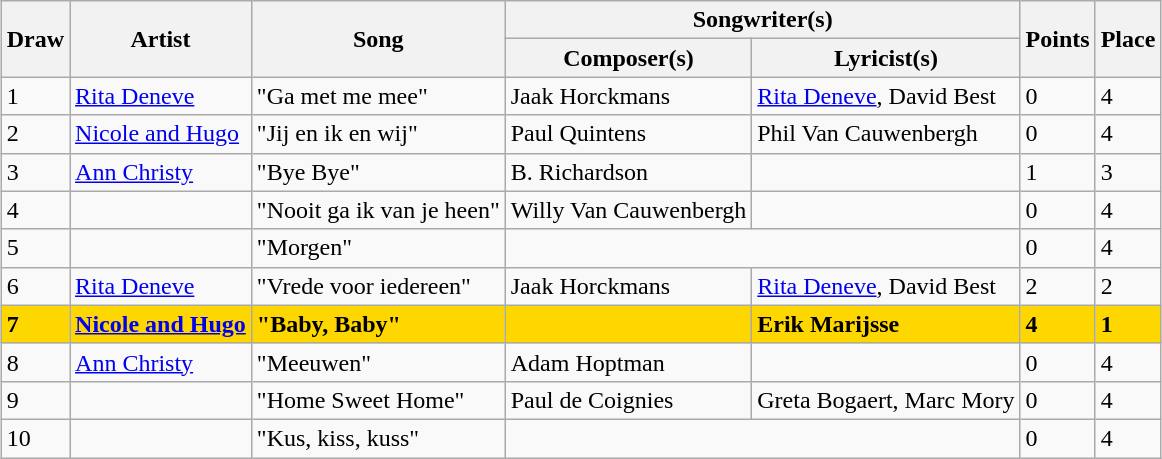<table class="sortable wikitable" style="margin: 1em auto 1em auto; text-align:left">
<tr>
<th rowspan="2">Draw</th>
<th rowspan="2">Artist</th>
<th rowspan="2">Song</th>
<th colspan="2">Songwriter(s)</th>
<th rowspan="2">Points</th>
<th rowspan="2">Place</th>
</tr>
<tr>
<th>Composer(s)</th>
<th>Lyricist(s)</th>
</tr>
<tr>
<td>1</td>
<td align="left"><a href='#'>Rita Deneve</a></td>
<td align="left">"Ga met me mee"</td>
<td>Jaak Horckmans</td>
<td><a href='#'>Rita Deneve</a>, David Best</td>
<td>0</td>
<td>4</td>
</tr>
<tr>
<td>2</td>
<td align="left"><a href='#'>Nicole and Hugo</a></td>
<td align="left">"Jij en ik en wij"</td>
<td>Paul Quintens</td>
<td>Phil Van Cauwenbergh</td>
<td>0</td>
<td>4</td>
</tr>
<tr>
<td>3</td>
<td align="left"><a href='#'>Ann Christy</a></td>
<td align="left">"Bye Bye"</td>
<td>B. Richardson</td>
<td></td>
<td>1</td>
<td>3</td>
</tr>
<tr>
<td>4</td>
<td align="left"></td>
<td align="left">"Nooit ga ik van je heen"</td>
<td>Willy Van Cauwenbergh</td>
<td></td>
<td>0</td>
<td>4</td>
</tr>
<tr>
<td>5</td>
<td align="left"></td>
<td align="left">"Morgen"</td>
<td colspan="2"></td>
<td>0</td>
<td>4</td>
</tr>
<tr>
<td>6</td>
<td align="left"><a href='#'>Rita Deneve</a></td>
<td align="left">"Vrede voor iedereen"</td>
<td>Jaak Horckmans</td>
<td><a href='#'>Rita Deneve</a>, David Best</td>
<td>2</td>
<td>2</td>
</tr>
<tr style="font-weight:bold; background:gold;">
<td>7</td>
<td align="left"><a href='#'>Nicole and Hugo</a></td>
<td align="left">"Baby, Baby"</td>
<td></td>
<td>Erik Marijsse</td>
<td>4</td>
<td>1</td>
</tr>
<tr>
<td>8</td>
<td align="left"><a href='#'>Ann Christy</a></td>
<td align="left">"Meeuwen"</td>
<td>Adam Hoptman</td>
<td></td>
<td>0</td>
<td>4</td>
</tr>
<tr>
<td>9</td>
<td align="left"></td>
<td align="left">"Home Sweet Home"</td>
<td>Paul de Coignies</td>
<td>Greta Bogaert, Marc Mory</td>
<td>0</td>
<td>4</td>
</tr>
<tr>
<td>10</td>
<td align="left"></td>
<td align="left">"Kus, kiss, kuss"</td>
<td colspan="2"></td>
<td>0</td>
<td>4</td>
</tr>
</table>
